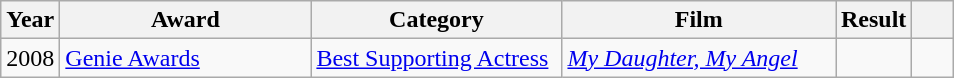<table class="wikitable">
<tr>
<th scope="col" style="width:30px;">Year</th>
<th scope="col" style="width:160PX;">Award</th>
<th scope="col" style="width:160PX;">Category</th>
<th scope="col" style="width:175px;">Film</th>
<th scope="col" style="width:20px;">Result</th>
<th scope="col" style="width:20px;"></th>
</tr>
<tr>
<td>2008</td>
<td><a href='#'>Genie Awards</a></td>
<td><a href='#'>Best Supporting Actress</a></td>
<td><em><a href='#'>My Daughter, My Angel</a></em></td>
<td></td>
<td></td>
</tr>
</table>
